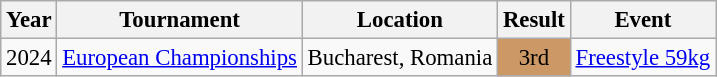<table class="wikitable" style="font-size:95%;">
<tr>
<th>Year</th>
<th>Tournament</th>
<th>Location</th>
<th>Result</th>
<th>Event</th>
</tr>
<tr>
<td>2024</td>
<td><a href='#'>European Championships</a></td>
<td>Bucharest, Romania</td>
<td align="center" bgcolor="cc9966">3rd</td>
<td><a href='#'>Freestyle 59kg</a></td>
</tr>
</table>
